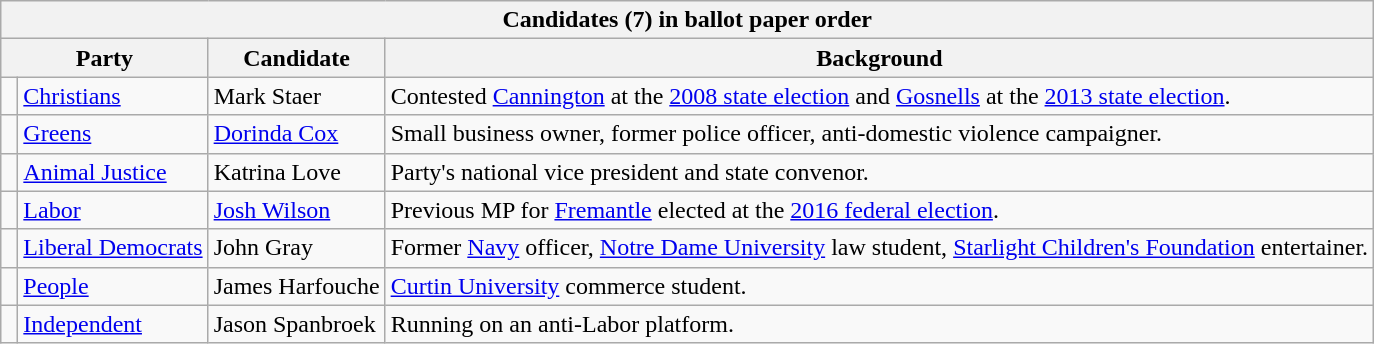<table class="wikitable">
<tr>
<th colspan=4>Candidates (7) in ballot paper order</th>
</tr>
<tr>
<th colspan=2>Party</th>
<th>Candidate</th>
<th>Background</th>
</tr>
<tr>
<td width=3pt > </td>
<td><a href='#'>Christians</a></td>
<td>Mark Staer</td>
<td>Contested <a href='#'>Cannington</a> at the <a href='#'>2008 state election</a> and <a href='#'>Gosnells</a> at the <a href='#'>2013 state election</a>.</td>
</tr>
<tr>
<td width=3pt > </td>
<td><a href='#'>Greens</a></td>
<td><a href='#'>Dorinda Cox</a></td>
<td>Small business owner, former police officer, anti-domestic violence campaigner.</td>
</tr>
<tr>
<td> </td>
<td><a href='#'>Animal Justice</a></td>
<td>Katrina Love</td>
<td>Party's national vice president and state convenor.</td>
</tr>
<tr>
<td width=3pt > </td>
<td><a href='#'>Labor</a></td>
<td><a href='#'>Josh Wilson</a></td>
<td>Previous MP for <a href='#'>Fremantle</a> elected at the <a href='#'>2016 federal election</a>.</td>
</tr>
<tr>
<td width=3pt > </td>
<td><a href='#'>Liberal Democrats</a></td>
<td>John Gray</td>
<td>Former <a href='#'>Navy</a> officer, <a href='#'>Notre Dame University</a> law student, <a href='#'>Starlight Children's Foundation</a> entertainer.</td>
</tr>
<tr>
<td> </td>
<td><a href='#'>People</a></td>
<td>James Harfouche</td>
<td><a href='#'>Curtin University</a> commerce student.</td>
</tr>
<tr>
<td> </td>
<td><a href='#'>Independent</a></td>
<td>Jason Spanbroek</td>
<td>Running on an anti-Labor platform.</td>
</tr>
</table>
